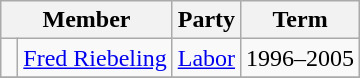<table class="wikitable">
<tr>
<th colspan="2">Member</th>
<th>Party</th>
<th>Term</th>
</tr>
<tr>
<td> </td>
<td><a href='#'>Fred Riebeling</a></td>
<td><a href='#'>Labor</a></td>
<td>1996–2005</td>
</tr>
<tr>
</tr>
</table>
